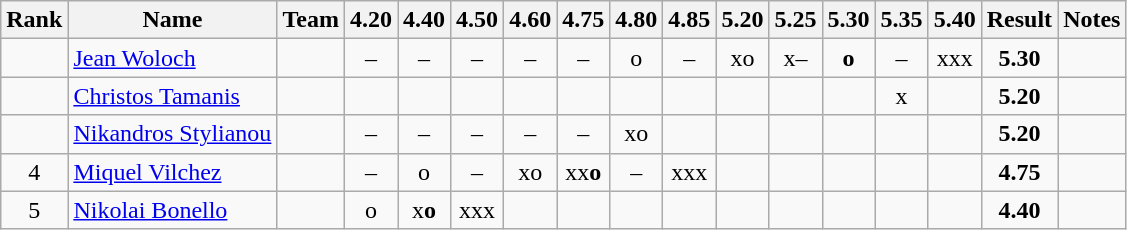<table class="wikitable sortable" style="text-align:center">
<tr>
<th>Rank</th>
<th>Name</th>
<th>Team</th>
<th>4.20</th>
<th>4.40</th>
<th>4.50</th>
<th>4.60</th>
<th>4.75</th>
<th>4.80</th>
<th>4.85</th>
<th>5.20</th>
<th>5.25</th>
<th>5.30</th>
<th>5.35</th>
<th>5.40</th>
<th>Result</th>
<th>Notes</th>
</tr>
<tr>
<td></td>
<td align="left"><a href='#'>Jean Woloch</a></td>
<td align=left></td>
<td>–</td>
<td>–</td>
<td>–</td>
<td>–</td>
<td>–</td>
<td>o</td>
<td>–</td>
<td>xo</td>
<td>x–</td>
<td><strong>o</strong></td>
<td>–</td>
<td>xxx</td>
<td><strong>5.30</strong></td>
<td></td>
</tr>
<tr>
<td></td>
<td align="left"><a href='#'>Christos Tamanis</a></td>
<td align=left></td>
<td></td>
<td></td>
<td></td>
<td></td>
<td></td>
<td></td>
<td></td>
<td></td>
<td></td>
<td></td>
<td>x</td>
<td></td>
<td><strong>5.20</strong></td>
<td></td>
</tr>
<tr>
<td></td>
<td align="left"><a href='#'>Nikandros Stylianou</a></td>
<td align=left></td>
<td>–</td>
<td>–</td>
<td>–</td>
<td>–</td>
<td>–</td>
<td>xo</td>
<td></td>
<td></td>
<td></td>
<td></td>
<td></td>
<td></td>
<td><strong>5.20</strong></td>
<td></td>
</tr>
<tr>
<td>4</td>
<td align="left"><a href='#'>Miquel Vilchez</a></td>
<td align=left></td>
<td>–</td>
<td>o</td>
<td>–</td>
<td>xo</td>
<td>xx<strong>o</strong></td>
<td>–</td>
<td>xxx</td>
<td></td>
<td></td>
<td></td>
<td></td>
<td></td>
<td><strong>4.75</strong></td>
<td></td>
</tr>
<tr>
<td>5</td>
<td align="left"><a href='#'>Nikolai Bonello</a></td>
<td align=left></td>
<td>o</td>
<td>x<strong>o</strong></td>
<td>xxx</td>
<td></td>
<td></td>
<td></td>
<td></td>
<td></td>
<td></td>
<td></td>
<td></td>
<td></td>
<td><strong>4.40</strong></td>
<td></td>
</tr>
</table>
